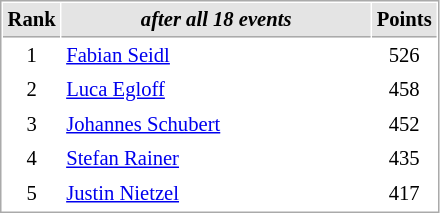<table cellspacing="1" cellpadding="3" style="border:1px solid #AAAAAA;font-size:86%">
<tr bgcolor="#E4E4E4">
<th style="border-bottom:1px solid #AAAAAA" width=10>Rank</th>
<th style="border-bottom:1px solid #AAAAAA" width=200><em>after all 18 events</em></th>
<th style="border-bottom:1px solid #AAAAAA" width=20>Points</th>
</tr>
<tr>
<td align=center>1</td>
<td> <a href='#'>Fabian Seidl</a></td>
<td align=center>526</td>
</tr>
<tr>
<td align=center>2</td>
<td> <a href='#'>Luca Egloff</a></td>
<td align=center>458</td>
</tr>
<tr>
<td align=center>3</td>
<td> <a href='#'>Johannes Schubert</a></td>
<td align=center>452</td>
</tr>
<tr>
<td align=center>4</td>
<td> <a href='#'>Stefan Rainer</a></td>
<td align=center>435</td>
</tr>
<tr>
<td align=center>5</td>
<td> <a href='#'>Justin Nietzel</a></td>
<td align=center>417</td>
</tr>
</table>
